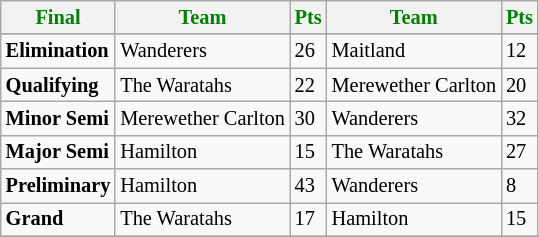<table style="font-size: 85%; text-align: left;" class="wikitable">
<tr>
<th style="color:green">Final</th>
<th style="color:green">Team</th>
<th style="color:green">Pts</th>
<th style="color:green">Team</th>
<th style="color:green">Pts</th>
</tr>
<tr>
</tr>
<tr>
</tr>
<tr>
<td><strong>Elimination</strong></td>
<td>Wanderers</td>
<td>26</td>
<td>Maitland</td>
<td>12</td>
</tr>
<tr>
<td><strong>Qualifying</strong></td>
<td>The Waratahs</td>
<td>22</td>
<td>Merewether Carlton</td>
<td>20</td>
</tr>
<tr>
<td><strong>Minor Semi</strong></td>
<td>Merewether Carlton</td>
<td>30</td>
<td>Wanderers</td>
<td>32</td>
</tr>
<tr>
<td><strong>Major Semi</strong></td>
<td>Hamilton</td>
<td>15</td>
<td>The Waratahs</td>
<td>27</td>
</tr>
<tr>
<td><strong>Preliminary</strong></td>
<td>Hamilton</td>
<td>43</td>
<td>Wanderers</td>
<td>8</td>
</tr>
<tr>
<td><strong>Grand</strong></td>
<td>The Waratahs</td>
<td>17</td>
<td>Hamilton</td>
<td>15</td>
</tr>
<tr>
</tr>
</table>
